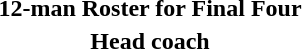<table style="text-align: center; margin-top: 2em; margin-left: auto; margin-right: auto">
<tr>
<td><strong>12-man Roster for Final Four</strong></td>
</tr>
<tr>
<td><strong>Head coach</strong></td>
</tr>
<tr>
</tr>
</table>
